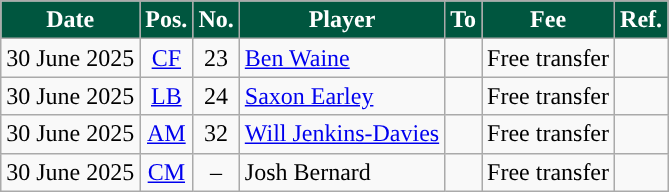<table class="wikitable plainrowheaders sortable">
<tr>
<th style="background:#00563F; color:white; ">Date</th>
<th style="background:#00563F; color:white; ">Pos.</th>
<th style="background:#00563F; color:white; ">No.</th>
<th style="background:#00563F; color:white; ">Player</th>
<th style="background:#00563F; color:white; ">To</th>
<th style="background:#00563F; color:white; ">Fee</th>
<th style="background:#00563F; color:white; ">Ref.</th>
</tr>
<tr>
<td>30 June 2025</td>
<td style="text-align:center"><a href='#'>CF</a></td>
<td style="text-align:center">23</td>
<td> <a href='#'>Ben Waine</a></td>
<td></td>
<td> Free transfer</td>
<td></td>
</tr>
<tr>
<td>30 June 2025</td>
<td style="text-align:center"><a href='#'>LB</a></td>
<td style="text-align:center">24</td>
<td> <a href='#'>Saxon Earley</a></td>
<td></td>
<td> Free transfer</td>
<td></td>
</tr>
<tr>
<td>30 June 2025</td>
<td style="text-align:center"><a href='#'>AM</a></td>
<td style="text-align:center">32</td>
<td> <a href='#'>Will Jenkins-Davies</a></td>
<td></td>
<td> Free transfer</td>
<td></td>
</tr>
<tr>
<td>30 June 2025</td>
<td style="text-align:center"><a href='#'>CM</a></td>
<td style="text-align:center">–</td>
<td> Josh Bernard</td>
<td></td>
<td> Free transfer</td>
<td></td>
</tr>
</table>
